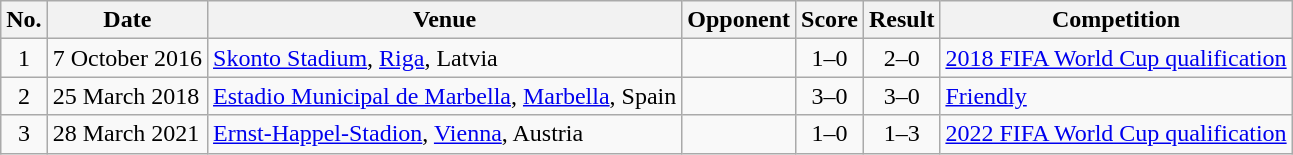<table class="wikitable sortable">
<tr>
<th scope="col">No.</th>
<th scope="col">Date</th>
<th scope="col">Venue</th>
<th scope="col">Opponent</th>
<th scope="col">Score</th>
<th scope="col">Result</th>
<th scope="col">Competition</th>
</tr>
<tr>
<td align="center">1</td>
<td>7 October 2016</td>
<td><a href='#'>Skonto Stadium</a>, <a href='#'>Riga</a>, Latvia</td>
<td></td>
<td align="center">1–0</td>
<td align="center">2–0</td>
<td><a href='#'>2018 FIFA World Cup qualification</a></td>
</tr>
<tr>
<td align="center">2</td>
<td>25 March 2018</td>
<td><a href='#'>Estadio Municipal de Marbella</a>, <a href='#'>Marbella</a>, Spain</td>
<td></td>
<td align="center">3–0</td>
<td align="center">3–0</td>
<td><a href='#'>Friendly</a></td>
</tr>
<tr>
<td align="center">3</td>
<td>28 March 2021</td>
<td><a href='#'>Ernst-Happel-Stadion</a>, <a href='#'>Vienna</a>, Austria</td>
<td></td>
<td align="center">1–0</td>
<td align="center">1–3</td>
<td><a href='#'>2022 FIFA World Cup qualification</a></td>
</tr>
</table>
